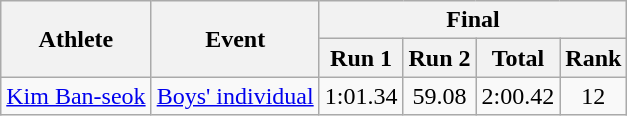<table class="wikitable">
<tr>
<th rowspan="2">Athlete</th>
<th rowspan="2">Event</th>
<th colspan="4">Final</th>
</tr>
<tr>
<th>Run 1</th>
<th>Run 2</th>
<th>Total</th>
<th>Rank</th>
</tr>
<tr>
<td><a href='#'>Kim Ban-seok</a></td>
<td><a href='#'>Boys' individual</a></td>
<td align="center">1:01.34</td>
<td align="center">59.08</td>
<td align="center">2:00.42</td>
<td align="center">12</td>
</tr>
</table>
